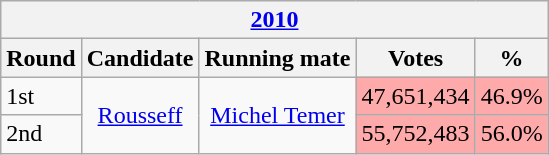<table class=wikitable style=text-align:center;>
<tr>
<th colspan="5"><a href='#'>2010</a></th>
</tr>
<tr ---->
<th align="center">Round</th>
<th align="center">Candidate</th>
<th align="center">Running mate</th>
<th align="center">Votes</th>
<th align="center">%</th>
</tr>
<tr ----->
<td align="left">1st</td>
<td align="center" rowspan="2"><a href='#'>Rousseff</a></td>
<td rowspan="2"><a href='#'>Michel Temer</a></td>
<td style="background-color: #ffaaaa">47,651,434</td>
<td style="background-color: #ffaaaa">46.9%</td>
</tr>
<tr ----->
<td align="left">2nd</td>
<td style="background-color: #ffaaaa">55,752,483</td>
<td style="background-color: #ffaaaa">56.0%</td>
</tr>
</table>
